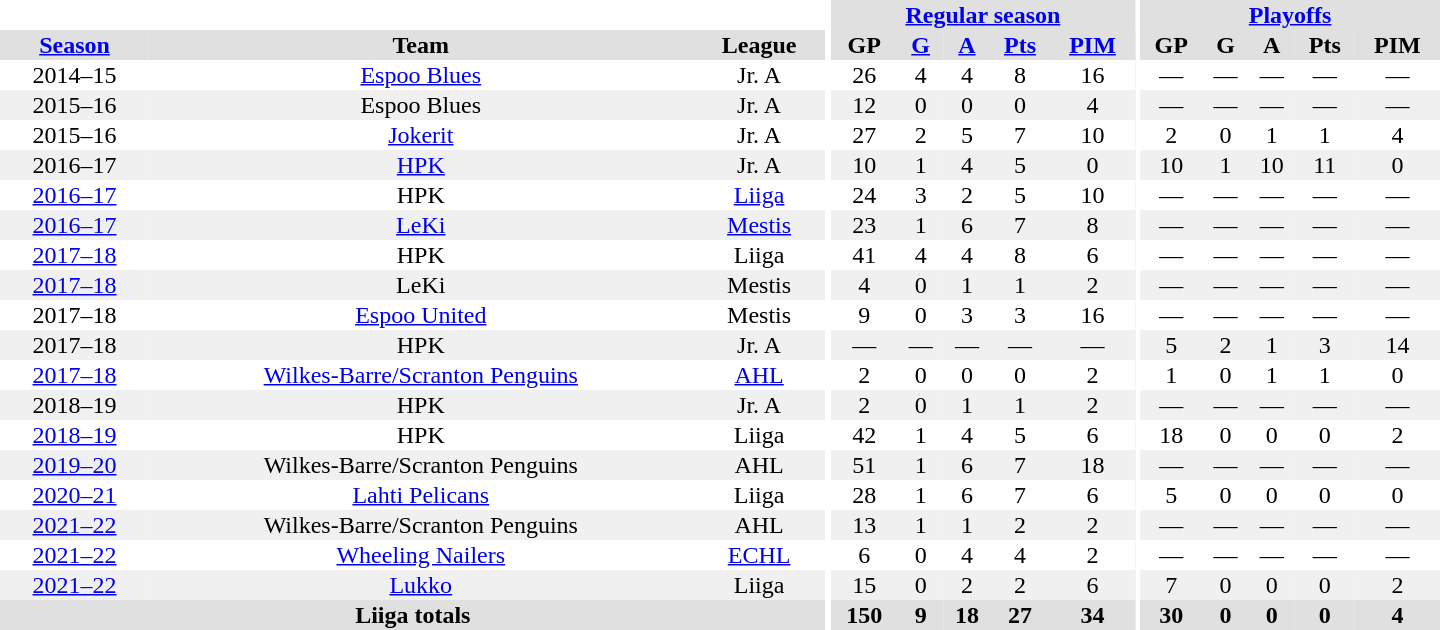<table border="0" cellpadding="1" cellspacing="0" style="text-align:center; width:60em">
<tr bgcolor="#e0e0e0">
<th colspan="3" bgcolor="#ffffff"></th>
<th rowspan="100" bgcolor="#ffffff"></th>
<th colspan="5"><a href='#'>Regular season</a></th>
<th rowspan="100" bgcolor="#ffffff"></th>
<th colspan="5"><a href='#'>Playoffs</a></th>
</tr>
<tr bgcolor="#e0e0e0">
<th><a href='#'>Season</a></th>
<th>Team</th>
<th>League</th>
<th>GP</th>
<th><a href='#'>G</a></th>
<th><a href='#'>A</a></th>
<th><a href='#'>Pts</a></th>
<th><a href='#'>PIM</a></th>
<th>GP</th>
<th>G</th>
<th>A</th>
<th>Pts</th>
<th>PIM</th>
</tr>
<tr>
<td>2014–15</td>
<td><a href='#'>Espoo Blues</a></td>
<td>Jr. A</td>
<td>26</td>
<td>4</td>
<td>4</td>
<td>8</td>
<td>16</td>
<td>—</td>
<td>—</td>
<td>—</td>
<td>—</td>
<td>—</td>
</tr>
<tr bgcolor="#f0f0f0">
<td>2015–16</td>
<td>Espoo Blues</td>
<td>Jr. A</td>
<td>12</td>
<td>0</td>
<td>0</td>
<td>0</td>
<td>4</td>
<td>—</td>
<td>—</td>
<td>—</td>
<td>—</td>
<td>—</td>
</tr>
<tr>
<td>2015–16</td>
<td><a href='#'>Jokerit</a></td>
<td>Jr. A</td>
<td>27</td>
<td>2</td>
<td>5</td>
<td>7</td>
<td>10</td>
<td>2</td>
<td>0</td>
<td>1</td>
<td>1</td>
<td>4</td>
</tr>
<tr bgcolor="#f0f0f0">
<td>2016–17</td>
<td><a href='#'>HPK</a></td>
<td>Jr. A</td>
<td>10</td>
<td>1</td>
<td>4</td>
<td>5</td>
<td>0</td>
<td>10</td>
<td>1</td>
<td>10</td>
<td>11</td>
<td>0</td>
</tr>
<tr>
<td><a href='#'>2016–17</a></td>
<td>HPK</td>
<td><a href='#'>Liiga</a></td>
<td>24</td>
<td>3</td>
<td>2</td>
<td>5</td>
<td>10</td>
<td>—</td>
<td>—</td>
<td>—</td>
<td>—</td>
<td>—</td>
</tr>
<tr bgcolor="#f0f0f0">
<td><a href='#'>2016–17</a></td>
<td><a href='#'>LeKi</a></td>
<td><a href='#'>Mestis</a></td>
<td>23</td>
<td>1</td>
<td>6</td>
<td>7</td>
<td>8</td>
<td>—</td>
<td>—</td>
<td>—</td>
<td>—</td>
<td>—</td>
</tr>
<tr>
<td><a href='#'>2017–18</a></td>
<td>HPK</td>
<td>Liiga</td>
<td>41</td>
<td>4</td>
<td>4</td>
<td>8</td>
<td>6</td>
<td>—</td>
<td>—</td>
<td>—</td>
<td>—</td>
<td>—</td>
</tr>
<tr bgcolor="#f0f0f0">
<td><a href='#'>2017–18</a></td>
<td>LeKi</td>
<td>Mestis</td>
<td>4</td>
<td>0</td>
<td>1</td>
<td>1</td>
<td>2</td>
<td>—</td>
<td>—</td>
<td>—</td>
<td>—</td>
<td>—</td>
</tr>
<tr>
<td>2017–18</td>
<td><a href='#'>Espoo United</a></td>
<td>Mestis</td>
<td>9</td>
<td>0</td>
<td>3</td>
<td>3</td>
<td>16</td>
<td>—</td>
<td>—</td>
<td>—</td>
<td>—</td>
<td>—</td>
</tr>
<tr bgcolor="#f0f0f0">
<td>2017–18</td>
<td>HPK</td>
<td>Jr. A</td>
<td>—</td>
<td>—</td>
<td>—</td>
<td>—</td>
<td>—</td>
<td>5</td>
<td>2</td>
<td>1</td>
<td>3</td>
<td>14</td>
</tr>
<tr>
<td><a href='#'>2017–18</a></td>
<td><a href='#'>Wilkes-Barre/Scranton Penguins</a></td>
<td><a href='#'>AHL</a></td>
<td>2</td>
<td>0</td>
<td>0</td>
<td>0</td>
<td>2</td>
<td>1</td>
<td>0</td>
<td>1</td>
<td>1</td>
<td>0</td>
</tr>
<tr bgcolor="#f0f0f0">
<td>2018–19</td>
<td>HPK</td>
<td>Jr. A</td>
<td>2</td>
<td>0</td>
<td>1</td>
<td>1</td>
<td>2</td>
<td>—</td>
<td>—</td>
<td>—</td>
<td>—</td>
<td>—</td>
</tr>
<tr>
<td><a href='#'>2018–19</a></td>
<td>HPK</td>
<td>Liiga</td>
<td>42</td>
<td>1</td>
<td>4</td>
<td>5</td>
<td>6</td>
<td>18</td>
<td>0</td>
<td>0</td>
<td>0</td>
<td>2</td>
</tr>
<tr bgcolor="#f0f0f0">
<td><a href='#'>2019–20</a></td>
<td>Wilkes-Barre/Scranton Penguins</td>
<td>AHL</td>
<td>51</td>
<td>1</td>
<td>6</td>
<td>7</td>
<td>18</td>
<td>—</td>
<td>—</td>
<td>—</td>
<td>—</td>
<td>—</td>
</tr>
<tr>
<td><a href='#'>2020–21</a></td>
<td><a href='#'>Lahti Pelicans</a></td>
<td>Liiga</td>
<td>28</td>
<td>1</td>
<td>6</td>
<td>7</td>
<td>6</td>
<td>5</td>
<td>0</td>
<td>0</td>
<td>0</td>
<td>0</td>
</tr>
<tr bgcolor="#f0f0f0">
<td><a href='#'>2021–22</a></td>
<td>Wilkes-Barre/Scranton Penguins</td>
<td>AHL</td>
<td>13</td>
<td>1</td>
<td>1</td>
<td>2</td>
<td>2</td>
<td>—</td>
<td>—</td>
<td>—</td>
<td>—</td>
<td>—</td>
</tr>
<tr>
<td><a href='#'>2021–22</a></td>
<td><a href='#'>Wheeling Nailers</a></td>
<td><a href='#'>ECHL</a></td>
<td>6</td>
<td>0</td>
<td>4</td>
<td>4</td>
<td>2</td>
<td>—</td>
<td>—</td>
<td>—</td>
<td>—</td>
<td>—</td>
</tr>
<tr bgcolor="#f0f0f0">
<td><a href='#'>2021–22</a></td>
<td><a href='#'>Lukko</a></td>
<td>Liiga</td>
<td>15</td>
<td>0</td>
<td>2</td>
<td>2</td>
<td>6</td>
<td>7</td>
<td>0</td>
<td>0</td>
<td>0</td>
<td>2</td>
</tr>
<tr bgcolor="#e0e0e0">
<th colspan="3">Liiga totals</th>
<th>150</th>
<th>9</th>
<th>18</th>
<th>27</th>
<th>34</th>
<th>30</th>
<th>0</th>
<th>0</th>
<th>0</th>
<th>4</th>
</tr>
</table>
